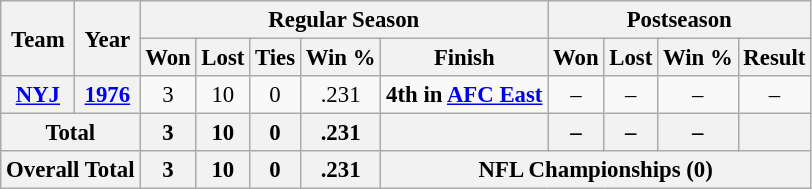<table class="wikitable" style="font-size: 95%; text-align:center;">
<tr>
<th rowspan="2">Team</th>
<th rowspan="2">Year</th>
<th colspan="5">Regular Season</th>
<th colspan="4">Postseason</th>
</tr>
<tr>
<th>Won</th>
<th>Lost</th>
<th>Ties</th>
<th>Win %</th>
<th>Finish</th>
<th>Won</th>
<th>Lost</th>
<th>Win %</th>
<th>Result</th>
</tr>
<tr>
<th><a href='#'>NYJ</a></th>
<th><a href='#'>1976</a></th>
<td>3</td>
<td>10</td>
<td>0</td>
<td>.231</td>
<td><strong>4th in <a href='#'>AFC East</a></strong></td>
<td>–</td>
<td>–</td>
<td>–</td>
<td>–</td>
</tr>
<tr>
<th colspan="2">Total</th>
<th>3</th>
<th>10</th>
<th>0</th>
<th>.231</th>
<th></th>
<th>–</th>
<th>–</th>
<th>–</th>
<th></th>
</tr>
<tr>
<th colspan="2">Overall Total</th>
<th>3</th>
<th>10</th>
<th>0</th>
<th>.231</th>
<th colspan="5">NFL Championships (0)</th>
</tr>
</table>
